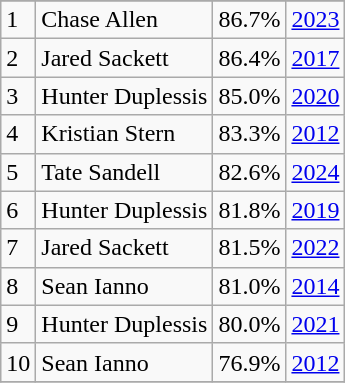<table class="wikitable">
<tr>
</tr>
<tr>
<td>1</td>
<td>Chase Allen</td>
<td><abbr>86.7%</abbr></td>
<td><a href='#'>2023</a></td>
</tr>
<tr>
<td>2</td>
<td>Jared Sackett</td>
<td><abbr>86.4%</abbr></td>
<td><a href='#'>2017</a></td>
</tr>
<tr>
<td>3</td>
<td>Hunter Duplessis</td>
<td><abbr>85.0%</abbr></td>
<td><a href='#'>2020</a></td>
</tr>
<tr>
<td>4</td>
<td>Kristian Stern</td>
<td><abbr>83.3%</abbr></td>
<td><a href='#'>2012</a></td>
</tr>
<tr>
<td>5</td>
<td>Tate Sandell</td>
<td><abbr>82.6%</abbr></td>
<td><a href='#'>2024</a></td>
</tr>
<tr>
<td>6</td>
<td>Hunter Duplessis</td>
<td><abbr>81.8%</abbr></td>
<td><a href='#'>2019</a></td>
</tr>
<tr>
<td>7</td>
<td>Jared Sackett</td>
<td><abbr>81.5%</abbr></td>
<td><a href='#'>2022</a></td>
</tr>
<tr>
<td>8</td>
<td>Sean Ianno</td>
<td><abbr>81.0%</abbr></td>
<td><a href='#'>2014</a></td>
</tr>
<tr>
<td>9</td>
<td>Hunter Duplessis</td>
<td><abbr>80.0%</abbr></td>
<td><a href='#'>2021</a></td>
</tr>
<tr>
<td>10</td>
<td>Sean Ianno</td>
<td><abbr>76.9%</abbr></td>
<td><a href='#'>2012</a></td>
</tr>
<tr>
</tr>
</table>
